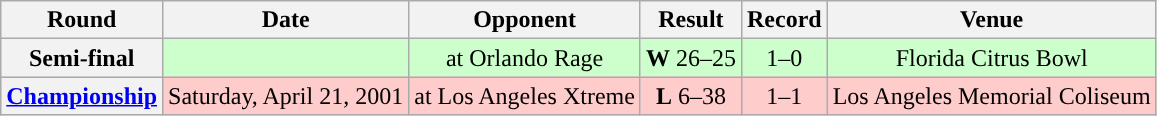<table class="wikitable" style="text-align:center">
<tr>
<th>Round</th>
<th>Date</th>
<th>Opponent</th>
<th>Result</th>
<th>Record</th>
<th>Venue</th>
</tr>
<tr style="background:#cfc">
<th>Semi-final</th>
<td></td>
<td>at Orlando Rage</td>
<td><strong>W</strong> 26–25</td>
<td>1–0</td>
<td>Florida Citrus Bowl</td>
</tr>
<tr style="background:#fcc">
<th><a href='#'>Championship</a></th>
<td>Saturday, April 21, 2001</td>
<td>at Los Angeles Xtreme</td>
<td><strong>L</strong> 6–38</td>
<td>1–1</td>
<td>Los Angeles Memorial Coliseum</td>
</tr>
</table>
